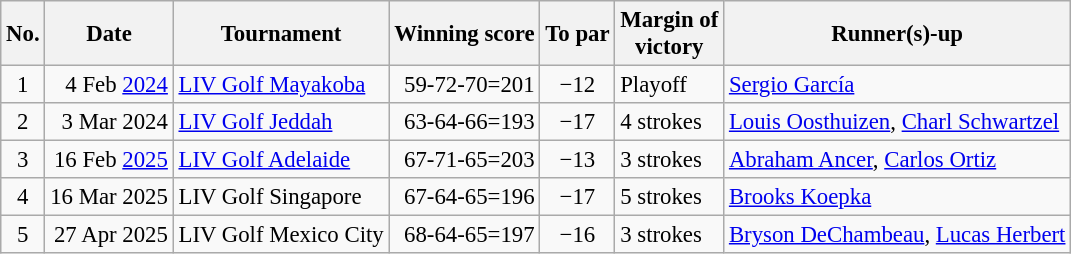<table class="wikitable" style="font-size:95%;">
<tr>
<th>No.</th>
<th>Date</th>
<th>Tournament</th>
<th>Winning score</th>
<th>To par</th>
<th>Margin of<br>victory</th>
<th>Runner(s)-up</th>
</tr>
<tr>
<td align=center>1</td>
<td align=right>4 Feb <a href='#'>2024</a></td>
<td><a href='#'>LIV Golf Mayakoba</a></td>
<td align=right>59-72-70=201</td>
<td align=center>−12</td>
<td>Playoff</td>
<td> <a href='#'>Sergio García</a></td>
</tr>
<tr>
<td align=center>2</td>
<td align=right>3 Mar 2024</td>
<td><a href='#'>LIV Golf Jeddah</a></td>
<td align=right>63-64-66=193</td>
<td align=center>−17</td>
<td>4 strokes</td>
<td> <a href='#'>Louis Oosthuizen</a>,  <a href='#'>Charl Schwartzel</a></td>
</tr>
<tr>
<td align=center>3</td>
<td align=right>16 Feb <a href='#'>2025</a></td>
<td><a href='#'>LIV Golf Adelaide</a></td>
<td align=right>67-71-65=203</td>
<td align=center>−13</td>
<td>3 strokes</td>
<td> <a href='#'>Abraham Ancer</a>,  <a href='#'>Carlos Ortiz</a></td>
</tr>
<tr>
<td align=center>4</td>
<td align=right>16 Mar 2025</td>
<td>LIV Golf Singapore</td>
<td align=right>67-64-65=196</td>
<td align=center>−17</td>
<td>5 strokes</td>
<td> <a href='#'>Brooks Koepka</a></td>
</tr>
<tr>
<td align=center>5</td>
<td align=right>27 Apr 2025</td>
<td>LIV Golf Mexico City</td>
<td align=right>68-64-65=197</td>
<td align=center>−16</td>
<td>3 strokes</td>
<td> <a href='#'>Bryson DeChambeau</a>,  <a href='#'>Lucas Herbert</a></td>
</tr>
</table>
